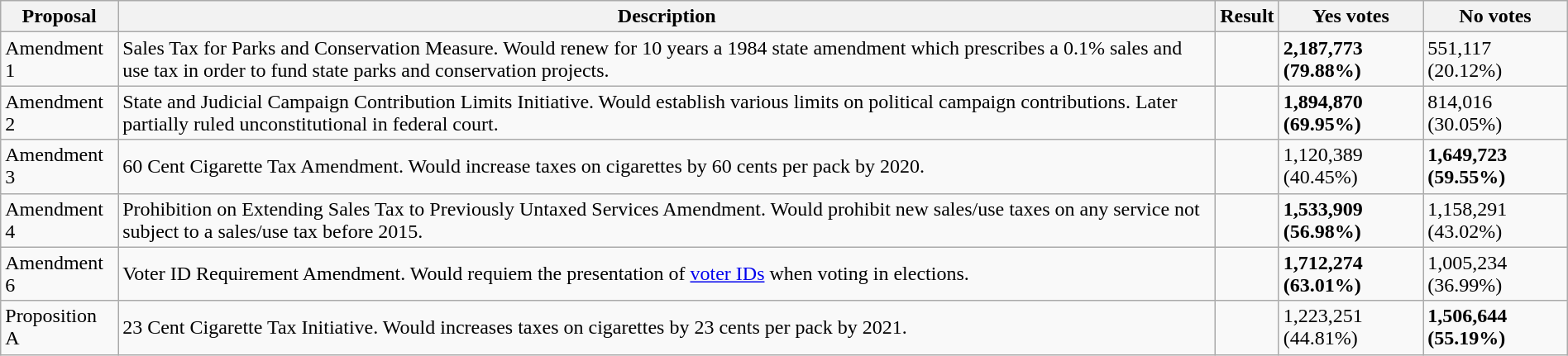<table class="wikitable sortable" style="width:100%">
<tr>
<th class="unsortable" scope="col">Proposal</th>
<th class="unsortable" scope="col">Description</th>
<th scope="col">Result</th>
<th scope="col">Yes votes</th>
<th scope="col">No votes</th>
</tr>
<tr>
<td>Amendment 1</td>
<td>Sales Tax for Parks and Conservation Measure. Would renew for 10 years a 1984 state amendment which prescribes a 0.1% sales and use tax in order to fund state parks and conservation projects.</td>
<td></td>
<td><strong>2,187,773 (79.88%)</strong></td>
<td>551,117 (20.12%)</td>
</tr>
<tr>
<td>Amendment 2</td>
<td>State and Judicial Campaign Contribution Limits Initiative. Would establish various limits on political campaign contributions. Later partially ruled unconstitutional in federal court.</td>
<td></td>
<td><strong>1,894,870 (69.95%)</strong></td>
<td>814,016 (30.05%)</td>
</tr>
<tr>
<td>Amendment 3</td>
<td>60 Cent Cigarette Tax Amendment. Would increase taxes on cigarettes by 60 cents per pack by 2020.</td>
<td></td>
<td>1,120,389 (40.45%)</td>
<td><strong>1,649,723 (59.55%)</strong></td>
</tr>
<tr>
<td>Amendment 4</td>
<td>Prohibition on Extending Sales Tax to Previously Untaxed Services Amendment. Would prohibit new sales/use taxes on any service not subject to a sales/use tax before 2015.</td>
<td></td>
<td><strong>1,533,909 (56.98%)</strong></td>
<td>1,158,291 (43.02%)</td>
</tr>
<tr>
<td>Amendment 6</td>
<td>Voter ID Requirement Amendment. Would requiem the presentation of <a href='#'>voter IDs</a> when voting in elections.</td>
<td></td>
<td><strong>1,712,274 (63.01%)</strong></td>
<td>1,005,234 (36.99%)</td>
</tr>
<tr>
<td>Proposition A</td>
<td>23 Cent Cigarette Tax Initiative. Would increases taxes on cigarettes by 23 cents per pack by 2021.</td>
<td></td>
<td>1,223,251 (44.81%)</td>
<td><strong>1,506,644 (55.19%)</strong></td>
</tr>
</table>
